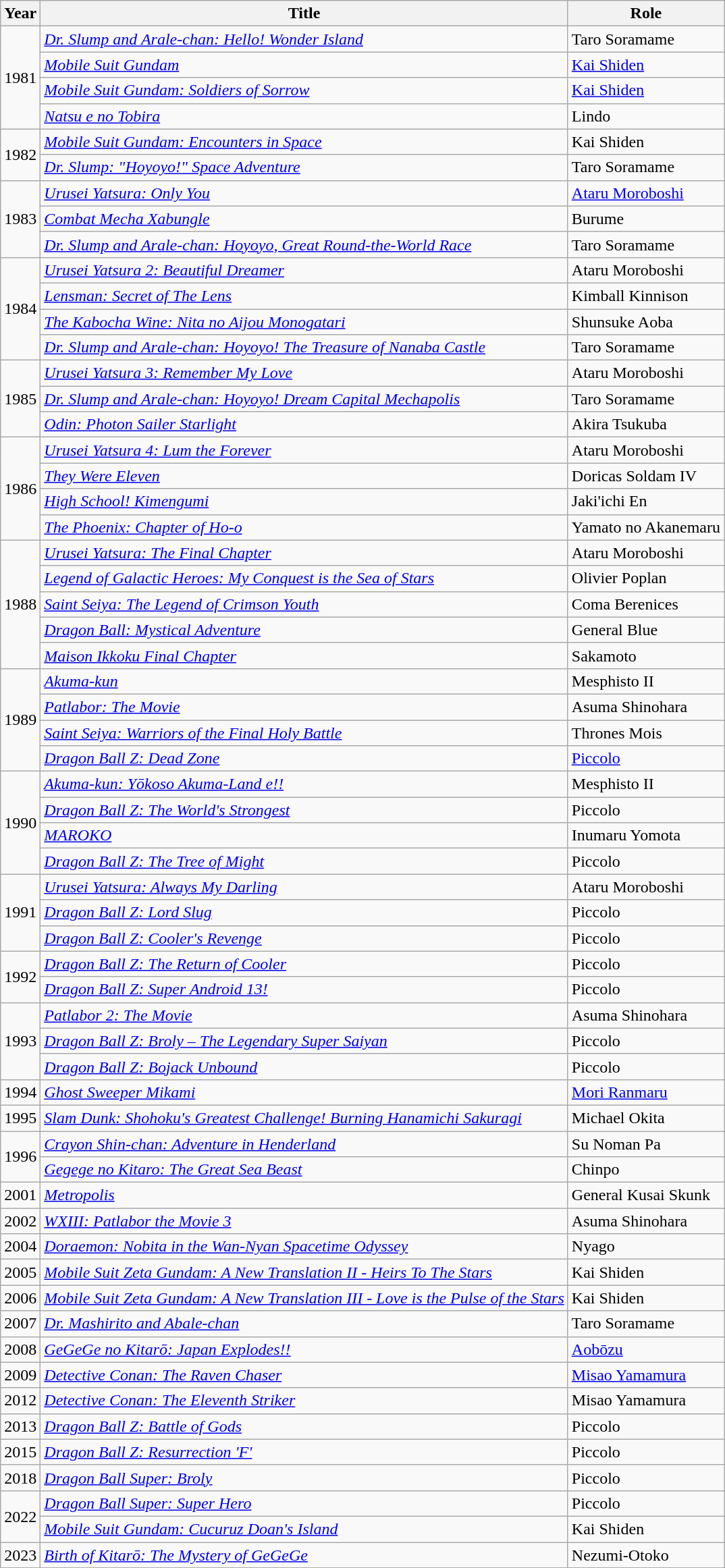<table class="wikitable sortable">
<tr>
<th>Year</th>
<th>Title</th>
<th>Role</th>
</tr>
<tr>
<td rowspan="4">1981</td>
<td><em><a href='#'>Dr. Slump and Arale-chan: Hello! Wonder Island</a></em></td>
<td>Taro Soramame</td>
</tr>
<tr>
<td><em><a href='#'>Mobile Suit Gundam</a></em></td>
<td><a href='#'>Kai Shiden</a></td>
</tr>
<tr>
<td><em><a href='#'>Mobile Suit Gundam: Soldiers of Sorrow</a></em></td>
<td><a href='#'>Kai Shiden</a></td>
</tr>
<tr>
<td><em><a href='#'>Natsu e no Tobira</a></em></td>
<td>Lindo</td>
</tr>
<tr>
<td rowspan="2">1982</td>
<td><em><a href='#'>Mobile Suit Gundam: Encounters in Space</a></em></td>
<td>Kai Shiden</td>
</tr>
<tr>
<td><em><a href='#'>Dr. Slump: "Hoyoyo!" Space Adventure</a></em></td>
<td>Taro Soramame</td>
</tr>
<tr>
<td rowspan="3">1983</td>
<td><em><a href='#'>Urusei Yatsura: Only You</a></em></td>
<td><a href='#'>Ataru Moroboshi</a></td>
</tr>
<tr>
<td><em><a href='#'>Combat Mecha Xabungle</a></em></td>
<td>Burume</td>
</tr>
<tr>
<td><em><a href='#'>Dr. Slump and Arale-chan: Hoyoyo, Great Round-the-World Race</a></em></td>
<td>Taro Soramame</td>
</tr>
<tr>
<td rowspan="4">1984</td>
<td><em><a href='#'>Urusei Yatsura 2: Beautiful Dreamer</a></em></td>
<td>Ataru Moroboshi</td>
</tr>
<tr>
<td><em><a href='#'>Lensman: Secret of The Lens</a></em></td>
<td>Kimball Kinnison</td>
</tr>
<tr>
<td><em><a href='#'>The Kabocha Wine: Nita no Aijou Monogatari</a></em></td>
<td>Shunsuke Aoba</td>
</tr>
<tr>
<td><em><a href='#'>Dr. Slump and Arale-chan: Hoyoyo! The Treasure of Nanaba Castle</a></em></td>
<td>Taro Soramame</td>
</tr>
<tr>
<td rowspan="3">1985</td>
<td><em><a href='#'>Urusei Yatsura 3: Remember My Love</a></em></td>
<td>Ataru Moroboshi</td>
</tr>
<tr>
<td><em><a href='#'>Dr. Slump and Arale-chan: Hoyoyo! Dream Capital Mechapolis</a></em></td>
<td>Taro Soramame</td>
</tr>
<tr>
<td><em><a href='#'>Odin: Photon Sailer Starlight</a></em></td>
<td>Akira Tsukuba</td>
</tr>
<tr>
<td rowspan="4">1986</td>
<td><em><a href='#'>Urusei Yatsura 4: Lum the Forever</a></em></td>
<td>Ataru Moroboshi</td>
</tr>
<tr>
<td><em><a href='#'>They Were Eleven</a></em></td>
<td>Doricas Soldam IV</td>
</tr>
<tr>
<td><em><a href='#'>High School! Kimengumi</a></em></td>
<td>Jaki'ichi En</td>
</tr>
<tr>
<td><em><a href='#'>The Phoenix: Chapter of Ho-o</a></em></td>
<td>Yamato no Akanemaru</td>
</tr>
<tr>
<td rowspan="5">1988</td>
<td><em><a href='#'>Urusei Yatsura: The Final Chapter</a></em></td>
<td>Ataru Moroboshi</td>
</tr>
<tr>
<td><em><a href='#'>Legend of Galactic Heroes: My Conquest is the Sea of Stars</a></em></td>
<td>Olivier Poplan</td>
</tr>
<tr>
<td><em><a href='#'>Saint Seiya: The Legend of Crimson Youth</a></em></td>
<td>Coma Berenices</td>
</tr>
<tr>
<td><em><a href='#'>Dragon Ball: Mystical Adventure</a></em></td>
<td>General Blue</td>
</tr>
<tr>
<td><em><a href='#'>Maison Ikkoku Final Chapter</a></em></td>
<td>Sakamoto</td>
</tr>
<tr>
<td rowspan="4">1989</td>
<td><em><a href='#'>Akuma-kun</a></em></td>
<td>Mesphisto II</td>
</tr>
<tr>
<td><em><a href='#'>Patlabor: The Movie</a></em></td>
<td>Asuma Shinohara</td>
</tr>
<tr>
<td><em><a href='#'>Saint Seiya: Warriors of the Final Holy Battle</a></em></td>
<td>Thrones Mois</td>
</tr>
<tr>
<td><em><a href='#'>Dragon Ball Z: Dead Zone</a></em></td>
<td><a href='#'>Piccolo</a></td>
</tr>
<tr>
<td rowspan="4">1990</td>
<td><em><a href='#'>Akuma-kun: Yōkoso Akuma-Land e!!</a></em></td>
<td>Mesphisto II</td>
</tr>
<tr>
<td><em><a href='#'>Dragon Ball Z: The World's Strongest</a></em></td>
<td>Piccolo</td>
</tr>
<tr>
<td><em><a href='#'>MAROKO</a></em></td>
<td>Inumaru Yomota</td>
</tr>
<tr>
<td><em><a href='#'>Dragon Ball Z: The Tree of Might</a></em></td>
<td>Piccolo</td>
</tr>
<tr>
<td rowspan="3">1991</td>
<td><em><a href='#'>Urusei Yatsura: Always My Darling</a></em></td>
<td>Ataru Moroboshi</td>
</tr>
<tr>
<td><em><a href='#'>Dragon Ball Z: Lord Slug</a></em></td>
<td>Piccolo</td>
</tr>
<tr>
<td><em><a href='#'>Dragon Ball Z: Cooler's Revenge</a></em></td>
<td>Piccolo</td>
</tr>
<tr>
<td rowspan="2">1992</td>
<td><em><a href='#'>Dragon Ball Z: The Return of Cooler</a></em></td>
<td>Piccolo</td>
</tr>
<tr>
<td><em><a href='#'>Dragon Ball Z: Super Android 13!</a></em></td>
<td>Piccolo</td>
</tr>
<tr>
<td rowspan="3">1993</td>
<td><em><a href='#'>Patlabor 2: The Movie</a></em></td>
<td>Asuma Shinohara</td>
</tr>
<tr>
<td><em><a href='#'>Dragon Ball Z: Broly – The Legendary Super Saiyan</a></em></td>
<td>Piccolo</td>
</tr>
<tr>
<td><em><a href='#'>Dragon Ball Z: Bojack Unbound</a></em></td>
<td>Piccolo</td>
</tr>
<tr>
<td>1994</td>
<td><em><a href='#'>Ghost Sweeper Mikami</a></em></td>
<td><a href='#'>Mori Ranmaru</a></td>
</tr>
<tr>
<td>1995</td>
<td><em><a href='#'>Slam Dunk: Shohoku's Greatest Challenge! Burning Hanamichi Sakuragi</a></em></td>
<td>Michael Okita</td>
</tr>
<tr>
<td rowspan="2">1996</td>
<td><em><a href='#'>Crayon Shin-chan: Adventure in Henderland</a></em></td>
<td>Su Noman Pa</td>
</tr>
<tr>
<td><em><a href='#'>Gegege no Kitaro: The Great Sea Beast</a></em></td>
<td>Chinpo</td>
</tr>
<tr>
<td>2001</td>
<td><em><a href='#'>Metropolis</a></em></td>
<td>General Kusai Skunk</td>
</tr>
<tr>
<td>2002</td>
<td><em><a href='#'>WXIII: Patlabor the Movie 3</a></em></td>
<td>Asuma Shinohara</td>
</tr>
<tr>
<td>2004</td>
<td><em><a href='#'>Doraemon: Nobita in the Wan-Nyan Spacetime Odyssey</a></em></td>
<td>Nyago</td>
</tr>
<tr>
<td>2005</td>
<td><em><a href='#'>Mobile Suit Zeta Gundam: A New Translation II - Heirs To The Stars</a></em></td>
<td>Kai Shiden</td>
</tr>
<tr>
<td>2006</td>
<td><em><a href='#'>Mobile Suit Zeta Gundam: A New Translation III - Love is the Pulse of the Stars</a></em></td>
<td>Kai Shiden</td>
</tr>
<tr>
<td>2007</td>
<td><em><a href='#'>Dr. Mashirito and Abale-chan</a></em></td>
<td>Taro Soramame</td>
</tr>
<tr>
<td>2008</td>
<td><em><a href='#'>GeGeGe no Kitarō: Japan Explodes!!</a></em></td>
<td><a href='#'>Aobōzu</a></td>
</tr>
<tr>
<td>2009</td>
<td><em><a href='#'>Detective Conan: The Raven Chaser</a></em></td>
<td><a href='#'>Misao Yamamura</a></td>
</tr>
<tr>
<td>2012</td>
<td><em><a href='#'>Detective Conan: The Eleventh Striker</a></em></td>
<td>Misao Yamamura</td>
</tr>
<tr>
<td>2013</td>
<td><em><a href='#'>Dragon Ball Z: Battle of Gods</a></em></td>
<td>Piccolo</td>
</tr>
<tr>
<td>2015</td>
<td><em><a href='#'>Dragon Ball Z: Resurrection 'F'</a></em></td>
<td>Piccolo</td>
</tr>
<tr>
<td>2018</td>
<td><em><a href='#'>Dragon Ball Super: Broly</a></em></td>
<td>Piccolo</td>
</tr>
<tr>
<td rowspan="2">2022</td>
<td><em><a href='#'>Dragon Ball Super: Super Hero</a></em></td>
<td>Piccolo</td>
</tr>
<tr>
<td><em><a href='#'>Mobile Suit Gundam: Cucuruz Doan's Island</a></em></td>
<td>Kai Shiden</td>
</tr>
<tr>
<td>2023</td>
<td><em><a href='#'>Birth of Kitarō: The Mystery of GeGeGe</a></em></td>
<td>Nezumi-Otoko</td>
</tr>
<tr>
</tr>
</table>
